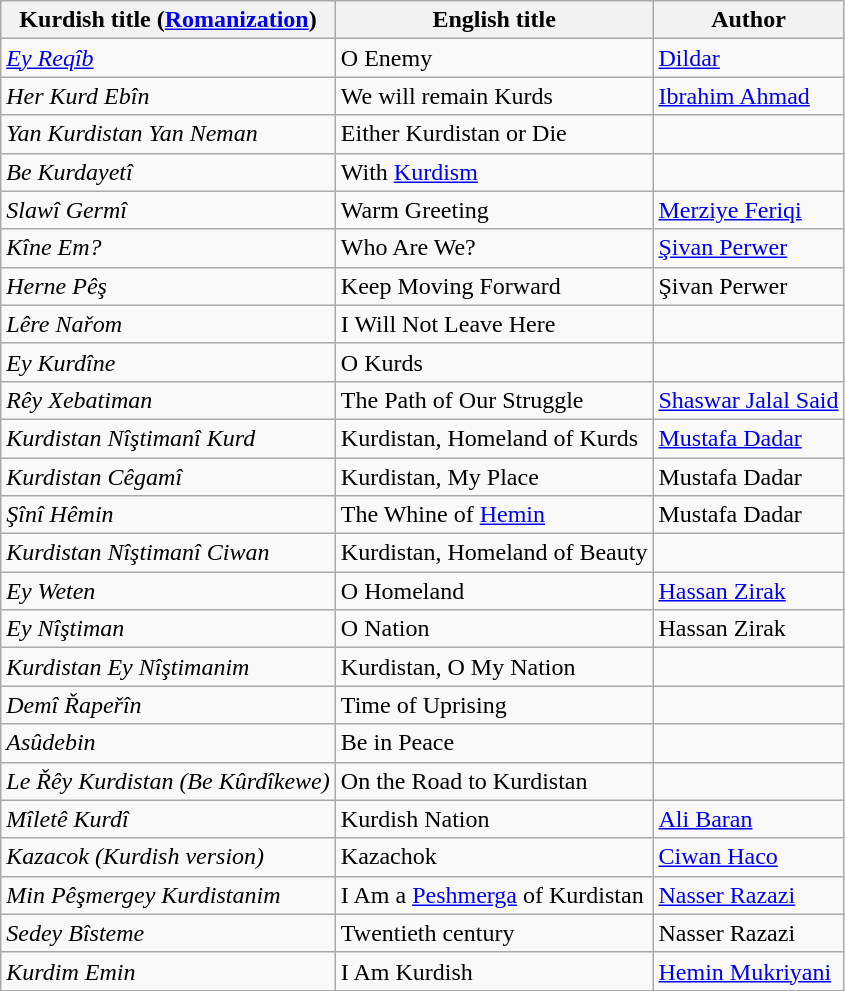<table class="wikitable">
<tr>
<th>Kurdish title (<a href='#'>Romanization</a>)</th>
<th>English title</th>
<th>Author</th>
</tr>
<tr>
<td><em><a href='#'>Ey Reqîb</a></em></td>
<td>O Enemy</td>
<td><a href='#'>Dildar</a></td>
</tr>
<tr>
<td><em>Her Kurd Ebîn</em></td>
<td>We will remain Kurds</td>
<td><a href='#'>Ibrahim Ahmad</a></td>
</tr>
<tr>
<td><em>Yan Kurdistan Yan Neman</em></td>
<td>Either Kurdistan or Die</td>
<td></td>
</tr>
<tr>
<td><em>Be Kurdayetî</em></td>
<td>With <a href='#'>Kurdism</a></td>
<td></td>
</tr>
<tr>
<td><em>Slawî Germî</em></td>
<td>Warm Greeting</td>
<td><a href='#'>Merziye Feriqi</a></td>
</tr>
<tr>
<td><em>Kîne Em?</em></td>
<td>Who Are We?</td>
<td><a href='#'>Şivan Perwer</a></td>
</tr>
<tr>
<td><em>Herne Pêş</em></td>
<td>Keep Moving Forward</td>
<td>Şivan Perwer</td>
</tr>
<tr>
<td><em>Lêre Nařom</em></td>
<td>I Will Not Leave Here</td>
<td></td>
</tr>
<tr>
<td><em>Ey Kurdîne</em></td>
<td>O Kurds</td>
<td></td>
</tr>
<tr>
<td><em>Rêy Xebatiman</em></td>
<td>The Path of Our Struggle</td>
<td><a href='#'>Shaswar Jalal Said</a></td>
</tr>
<tr>
<td><em>Kurdistan Nîştimanî Kurd</em></td>
<td>Kurdistan, Homeland of Kurds</td>
<td><a href='#'>Mustafa Dadar</a></td>
</tr>
<tr>
<td><em>Kurdistan Cêgamî</em></td>
<td>Kurdistan, My Place</td>
<td>Mustafa Dadar</td>
</tr>
<tr>
<td><em>Şînî Hêmin</em></td>
<td>The Whine of <a href='#'>Hemin</a></td>
<td>Mustafa Dadar</td>
</tr>
<tr>
<td><em>Kurdistan Nîştimanî Ciwan</em></td>
<td>Kurdistan, Homeland of Beauty</td>
<td></td>
</tr>
<tr>
<td><em>Ey Weten</em></td>
<td>O Homeland</td>
<td><a href='#'>Hassan Zirak</a></td>
</tr>
<tr>
<td><em>Ey Nîştiman</em></td>
<td>O Nation</td>
<td>Hassan Zirak</td>
</tr>
<tr>
<td><em>Kurdistan Ey Nîştimanim</em></td>
<td>Kurdistan, O My Nation</td>
<td></td>
</tr>
<tr>
<td><em>Demî Řapeřîn</em></td>
<td>Time of Uprising</td>
<td></td>
</tr>
<tr>
<td><em>Asûdebin</em></td>
<td>Be in Peace</td>
<td></td>
</tr>
<tr>
<td><em>Le Řêy Kurdistan (Be Kûrdîkewe)</em></td>
<td>On the Road to Kurdistan</td>
<td></td>
</tr>
<tr>
<td><em>Mîletê Kurdî</em></td>
<td>Kurdish Nation</td>
<td><a href='#'>Ali Baran</a></td>
</tr>
<tr>
<td><em>Kazacok (Kurdish version)</em></td>
<td>Kazachok</td>
<td><a href='#'>Ciwan Haco</a></td>
</tr>
<tr>
<td><em>Min Pêşmergey Kurdistanim</em></td>
<td>I Am a <a href='#'>Peshmerga</a> of Kurdistan</td>
<td><a href='#'>Nasser Razazi</a></td>
</tr>
<tr>
<td><em>Sedey Bîsteme</em></td>
<td>Twentieth century</td>
<td>Nasser Razazi</td>
</tr>
<tr>
<td><em>Kurdim Emin</em></td>
<td>I Am Kurdish</td>
<td><a href='#'>Hemin Mukriyani</a></td>
</tr>
</table>
